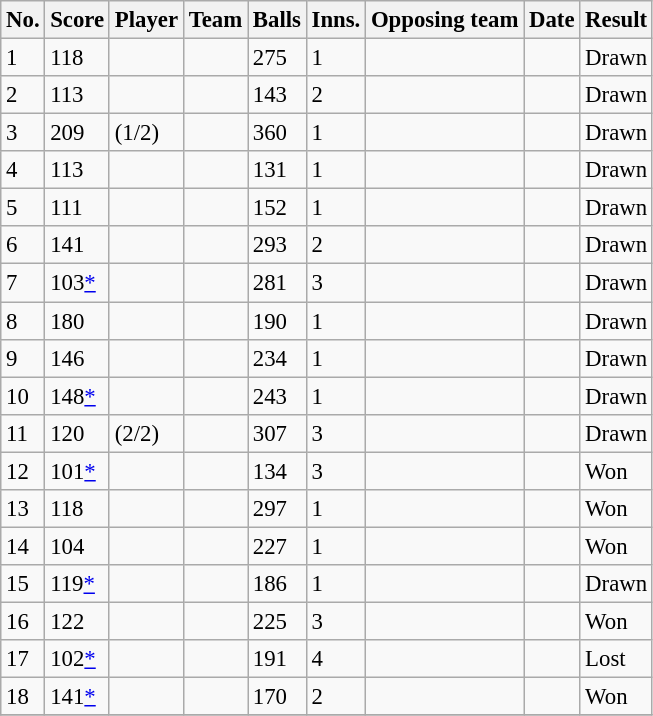<table class="wikitable sortable" style="font-size:95%">
<tr>
<th>No.</th>
<th>Score</th>
<th>Player</th>
<th>Team</th>
<th>Balls</th>
<th>Inns.</th>
<th>Opposing team</th>
<th>Date</th>
<th>Result</th>
</tr>
<tr>
<td>1</td>
<td> 118</td>
<td></td>
<td></td>
<td> 275</td>
<td>1</td>
<td></td>
<td></td>
<td>Drawn</td>
</tr>
<tr>
<td>2</td>
<td> 113</td>
<td></td>
<td></td>
<td> 143</td>
<td>2</td>
<td></td>
<td></td>
<td>Drawn</td>
</tr>
<tr>
<td>3</td>
<td> 209</td>
<td> (1/2)</td>
<td></td>
<td> 360</td>
<td>1</td>
<td></td>
<td></td>
<td>Drawn</td>
</tr>
<tr>
<td>4</td>
<td> 113</td>
<td></td>
<td></td>
<td> 131</td>
<td>1</td>
<td></td>
<td></td>
<td>Drawn</td>
</tr>
<tr>
<td>5</td>
<td> 111</td>
<td></td>
<td></td>
<td> 152</td>
<td>1</td>
<td></td>
<td></td>
<td>Drawn</td>
</tr>
<tr>
<td>6</td>
<td> 141</td>
<td></td>
<td></td>
<td> 293</td>
<td>2</td>
<td></td>
<td></td>
<td>Drawn</td>
</tr>
<tr>
<td>7</td>
<td> 103<a href='#'>*</a></td>
<td></td>
<td></td>
<td> 281</td>
<td>3</td>
<td></td>
<td></td>
<td>Drawn</td>
</tr>
<tr>
<td>8</td>
<td> 180</td>
<td></td>
<td></td>
<td> 190</td>
<td>1</td>
<td></td>
<td></td>
<td>Drawn</td>
</tr>
<tr>
<td>9</td>
<td> 146</td>
<td></td>
<td></td>
<td> 234</td>
<td>1</td>
<td></td>
<td></td>
<td>Drawn</td>
</tr>
<tr>
<td>10</td>
<td> 148<a href='#'>*</a></td>
<td></td>
<td></td>
<td> 243</td>
<td>1</td>
<td></td>
<td></td>
<td>Drawn</td>
</tr>
<tr>
<td>11</td>
<td> 120</td>
<td> (2/2)</td>
<td></td>
<td> 307</td>
<td>3</td>
<td></td>
<td></td>
<td>Drawn</td>
</tr>
<tr>
<td>12</td>
<td> 101<a href='#'>*</a></td>
<td></td>
<td></td>
<td> 134</td>
<td>3</td>
<td></td>
<td></td>
<td>Won</td>
</tr>
<tr>
<td>13</td>
<td> 118</td>
<td></td>
<td></td>
<td> 297</td>
<td>1</td>
<td></td>
<td></td>
<td>Won</td>
</tr>
<tr>
<td>14</td>
<td> 104</td>
<td></td>
<td></td>
<td> 227</td>
<td>1</td>
<td></td>
<td></td>
<td>Won</td>
</tr>
<tr>
<td>15</td>
<td> 119<a href='#'>*</a></td>
<td></td>
<td></td>
<td> 186</td>
<td>1</td>
<td></td>
<td></td>
<td>Drawn</td>
</tr>
<tr>
<td>16</td>
<td> 122</td>
<td></td>
<td></td>
<td> 225</td>
<td>3</td>
<td></td>
<td></td>
<td>Won</td>
</tr>
<tr>
<td>17</td>
<td> 102<a href='#'>*</a></td>
<td></td>
<td></td>
<td> 191</td>
<td>4</td>
<td></td>
<td></td>
<td>Lost</td>
</tr>
<tr>
<td>18</td>
<td> 141<a href='#'>*</a></td>
<td></td>
<td></td>
<td> 170</td>
<td>2</td>
<td></td>
<td></td>
<td>Won</td>
</tr>
<tr>
</tr>
</table>
